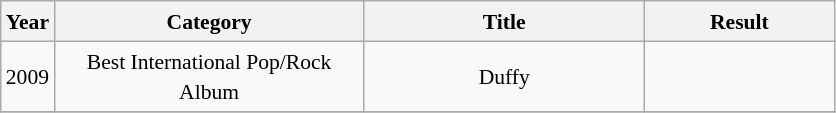<table class="wikitable" style="text-align:center; font-size:90%; line-height:20px;">
<tr>
<th>Year</th>
<th width="200px">Category</th>
<th width="180px">Title</th>
<th width="120px">Result</th>
</tr>
<tr>
<td rowspan="1">2009</td>
<td>Best International Pop/Rock Album</td>
<td>Duffy</td>
<td></td>
</tr>
<tr>
</tr>
</table>
